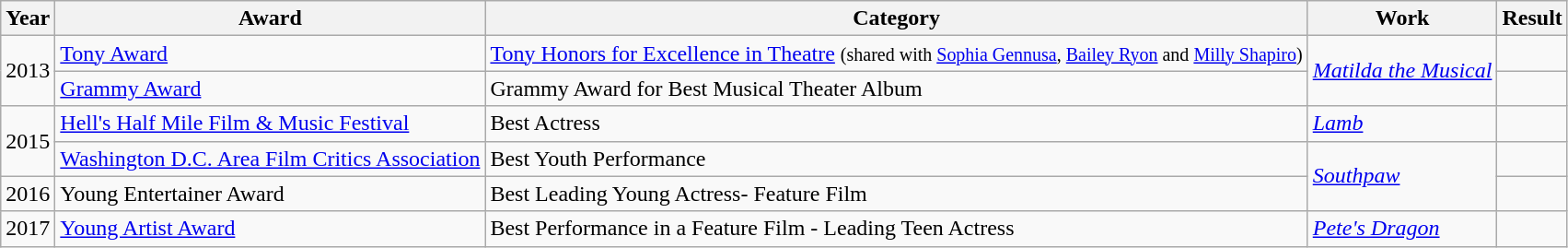<table class="wikitable">
<tr>
<th>Year</th>
<th>Award</th>
<th>Category</th>
<th>Work</th>
<th>Result</th>
</tr>
<tr>
<td rowspan=2>2013</td>
<td><a href='#'>Tony Award</a></td>
<td><a href='#'>Tony Honors for Excellence in Theatre</a> <small>(shared with <a href='#'>Sophia Gennusa</a>, <a href='#'>Bailey Ryon</a> and <a href='#'>Milly Shapiro</a>)</small></td>
<td rowspan=2><em><a href='#'>Matilda the Musical</a></em></td>
<td></td>
</tr>
<tr>
<td><a href='#'>Grammy Award</a></td>
<td>Grammy Award for Best Musical Theater Album</td>
<td></td>
</tr>
<tr>
<td rowspan=2>2015</td>
<td><a href='#'>Hell's Half Mile Film & Music Festival</a></td>
<td>Best Actress</td>
<td><em><a href='#'>Lamb</a></em></td>
<td></td>
</tr>
<tr>
<td><a href='#'>Washington D.C. Area Film Critics Association</a></td>
<td>Best Youth Performance</td>
<td rowspan=2><em><a href='#'>Southpaw</a></em></td>
<td></td>
</tr>
<tr>
<td>2016</td>
<td>Young Entertainer Award</td>
<td>Best Leading Young Actress- Feature Film</td>
<td></td>
</tr>
<tr>
<td>2017</td>
<td><a href='#'>Young Artist Award</a></td>
<td>Best Performance in a Feature Film - Leading Teen Actress</td>
<td><em><a href='#'>Pete's Dragon</a></em></td>
<td></td>
</tr>
</table>
